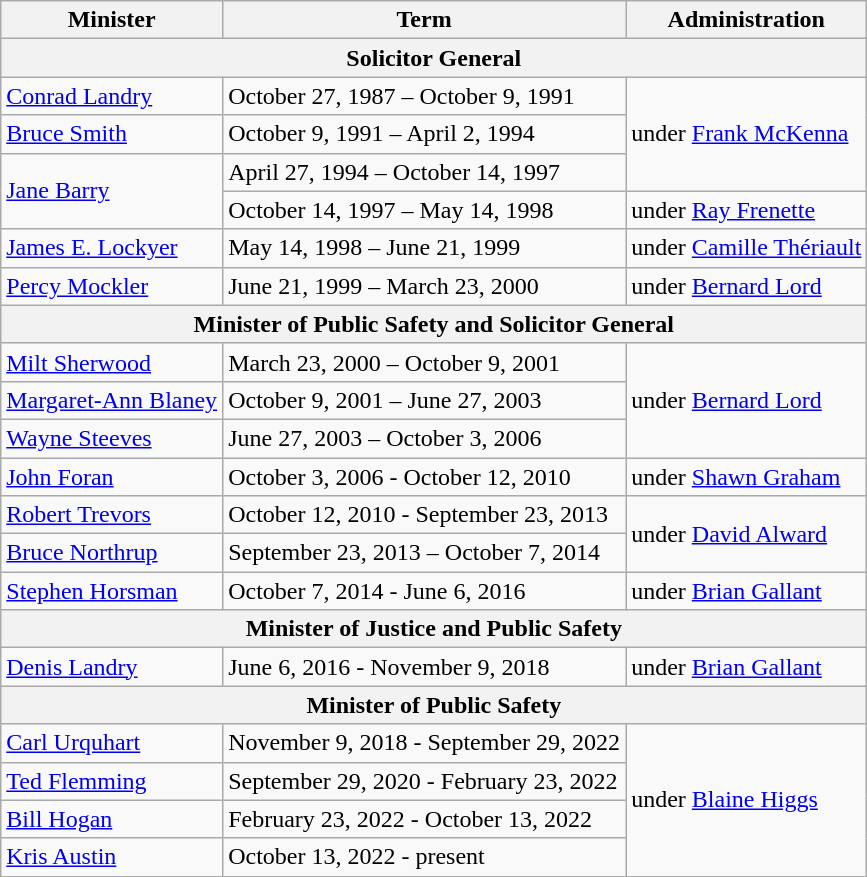<table class="wikitable">
<tr>
<th>Minister</th>
<th>Term</th>
<th>Administration</th>
</tr>
<tr>
<th colspan=3>Solicitor General</th>
</tr>
<tr>
<td><a href='#'>Conrad Landry</a></td>
<td>October 27, 1987 – October 9, 1991</td>
<td rowspan=3>under <a href='#'>Frank McKenna</a></td>
</tr>
<tr>
<td><a href='#'>Bruce Smith</a></td>
<td>October 9, 1991 – April 2, 1994</td>
</tr>
<tr>
<td rowspan=2><a href='#'>Jane Barry</a></td>
<td>April 27, 1994 – October 14, 1997</td>
</tr>
<tr>
<td>October 14, 1997 – May 14, 1998</td>
<td>under <a href='#'>Ray Frenette</a></td>
</tr>
<tr>
<td><a href='#'>James E. Lockyer</a></td>
<td>May 14, 1998 – June 21, 1999</td>
<td>under <a href='#'>Camille Thériault</a></td>
</tr>
<tr>
<td><a href='#'>Percy Mockler</a></td>
<td>June 21, 1999 – March 23, 2000</td>
<td>under <a href='#'>Bernard Lord</a></td>
</tr>
<tr>
<th colspan=3>Minister of Public Safety and Solicitor General</th>
</tr>
<tr>
<td><a href='#'>Milt Sherwood</a></td>
<td>March 23, 2000 – October 9, 2001</td>
<td rowspan=3>under <a href='#'>Bernard Lord</a></td>
</tr>
<tr>
<td><a href='#'>Margaret-Ann Blaney</a></td>
<td>October 9, 2001 – June 27, 2003</td>
</tr>
<tr>
<td><a href='#'>Wayne Steeves</a></td>
<td>June 27, 2003 – October 3, 2006</td>
</tr>
<tr>
<td><a href='#'>John Foran</a></td>
<td>October 3, 2006 - October 12, 2010</td>
<td>under <a href='#'>Shawn Graham</a></td>
</tr>
<tr>
<td><a href='#'>Robert Trevors</a></td>
<td>October 12, 2010 - September 23, 2013</td>
<td rowspan=2>under <a href='#'>David Alward</a></td>
</tr>
<tr>
<td><a href='#'>Bruce Northrup</a></td>
<td>September 23, 2013 – October 7, 2014</td>
</tr>
<tr>
<td><a href='#'>Stephen Horsman</a></td>
<td>October 7, 2014 - June 6, 2016</td>
<td>under <a href='#'>Brian Gallant</a></td>
</tr>
<tr>
<th colspan=3>Minister of Justice and Public Safety</th>
</tr>
<tr>
<td><a href='#'>Denis Landry</a></td>
<td>June 6, 2016 - November 9, 2018</td>
<td>under <a href='#'>Brian Gallant</a></td>
</tr>
<tr>
<th colspan=4>Minister of Public Safety</th>
</tr>
<tr>
<td><a href='#'>Carl Urquhart</a></td>
<td>November 9, 2018 - September 29, 2022</td>
<td rowspan=4>under <a href='#'>Blaine Higgs</a></td>
</tr>
<tr>
<td><a href='#'>Ted Flemming</a></td>
<td>September 29, 2020 - February 23, 2022</td>
</tr>
<tr>
<td><a href='#'>Bill Hogan</a></td>
<td>February 23, 2022 - October 13, 2022</td>
</tr>
<tr>
<td><a href='#'>Kris Austin</a></td>
<td>October 13, 2022 - present</td>
</tr>
</table>
